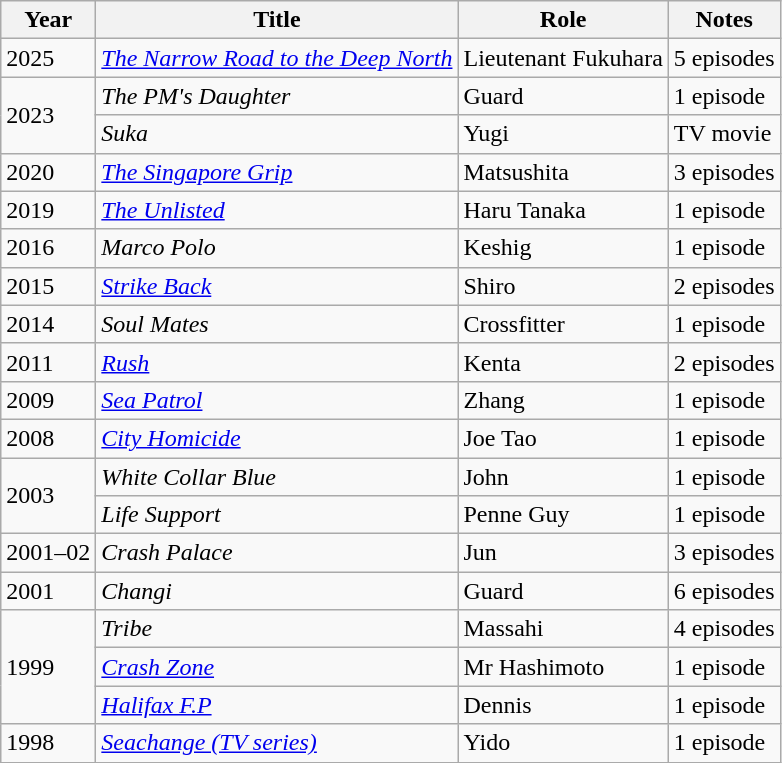<table class="wikitable sortable">
<tr>
<th>Year</th>
<th>Title</th>
<th>Role</th>
<th>Notes</th>
</tr>
<tr>
<td>2025</td>
<td><a href='#'><em>The Narrow Road to the Deep North</em></a></td>
<td>Lieutenant Fukuhara</td>
<td>5 episodes</td>
</tr>
<tr>
<td rowspan="2">2023</td>
<td><em>The PM's Daughter</em></td>
<td>Guard</td>
<td>1 episode</td>
</tr>
<tr>
<td><em>Suka</em></td>
<td>Yugi</td>
<td>TV movie</td>
</tr>
<tr>
<td>2020</td>
<td><a href='#'><em>The Singapore Grip</em></a></td>
<td>Matsushita</td>
<td>3 episodes</td>
</tr>
<tr>
<td>2019</td>
<td><em><a href='#'>The Unlisted</a></em></td>
<td>Haru Tanaka</td>
<td>1 episode</td>
</tr>
<tr>
<td>2016</td>
<td><em>Marco Polo</em></td>
<td>Keshig</td>
<td>1 episode</td>
</tr>
<tr>
<td>2015</td>
<td><em><a href='#'>Strike Back</a></em></td>
<td>Shiro</td>
<td>2 episodes</td>
</tr>
<tr>
<td>2014</td>
<td><em>Soul Mates</em></td>
<td>Crossfitter</td>
<td>1 episode</td>
</tr>
<tr>
<td>2011</td>
<td><em><a href='#'>Rush</a></em></td>
<td>Kenta</td>
<td>2 episodes</td>
</tr>
<tr>
<td>2009</td>
<td><em><a href='#'>Sea Patrol</a></em></td>
<td>Zhang</td>
<td>1 episode</td>
</tr>
<tr>
<td>2008</td>
<td><em><a href='#'>City Homicide</a></em></td>
<td>Joe Tao</td>
<td>1 episode</td>
</tr>
<tr>
<td rowspan="2">2003</td>
<td><em>White Collar Blue</em></td>
<td>John</td>
<td>1 episode</td>
</tr>
<tr>
<td><em>Life Support</em></td>
<td>Penne Guy</td>
<td>1 episode</td>
</tr>
<tr>
<td>2001–02</td>
<td><em>Crash Palace</em></td>
<td>Jun</td>
<td>3 episodes</td>
</tr>
<tr>
<td>2001</td>
<td><em>Changi</em></td>
<td>Guard</td>
<td>6 episodes</td>
</tr>
<tr>
<td rowspan="3">1999</td>
<td><em>Tribe</em></td>
<td>Massahi</td>
<td>4 episodes</td>
</tr>
<tr>
<td><em><a href='#'>Crash Zone</a></em></td>
<td>Mr Hashimoto</td>
<td>1 episode</td>
</tr>
<tr>
<td><em><a href='#'>Halifax F.P</a></em></td>
<td>Dennis</td>
<td>1 episode</td>
</tr>
<tr>
<td>1998</td>
<td><em><a href='#'>Seachange (TV series)</a></em></td>
<td>Yido</td>
<td>1 episode</td>
</tr>
</table>
